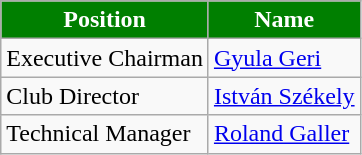<table class="wikitable">
<tr>
<th style="color:#FFFFFF; background:#007F00">Position</th>
<th style="color:#FFFFFF; background:#007F00">Name</th>
</tr>
<tr>
<td>Executive Chairman</td>
<td> <a href='#'>Gyula Geri</a></td>
</tr>
<tr>
<td>Club Director</td>
<td> <a href='#'>István Székely</a></td>
</tr>
<tr>
<td>Technical Manager</td>
<td> <a href='#'>Roland Galler</a></td>
</tr>
</table>
